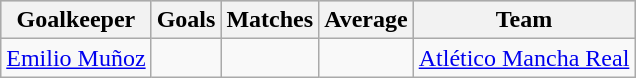<table class="wikitable sortable" class="wikitable">
<tr style="background:#ccc; text-align:center;">
<th>Goalkeeper</th>
<th>Goals</th>
<th>Matches</th>
<th>Average</th>
<th>Team</th>
</tr>
<tr>
<td> <a href='#'>Emilio Muñoz</a></td>
<td></td>
<td></td>
<td></td>
<td><a href='#'>Atlético Mancha Real</a></td>
</tr>
</table>
